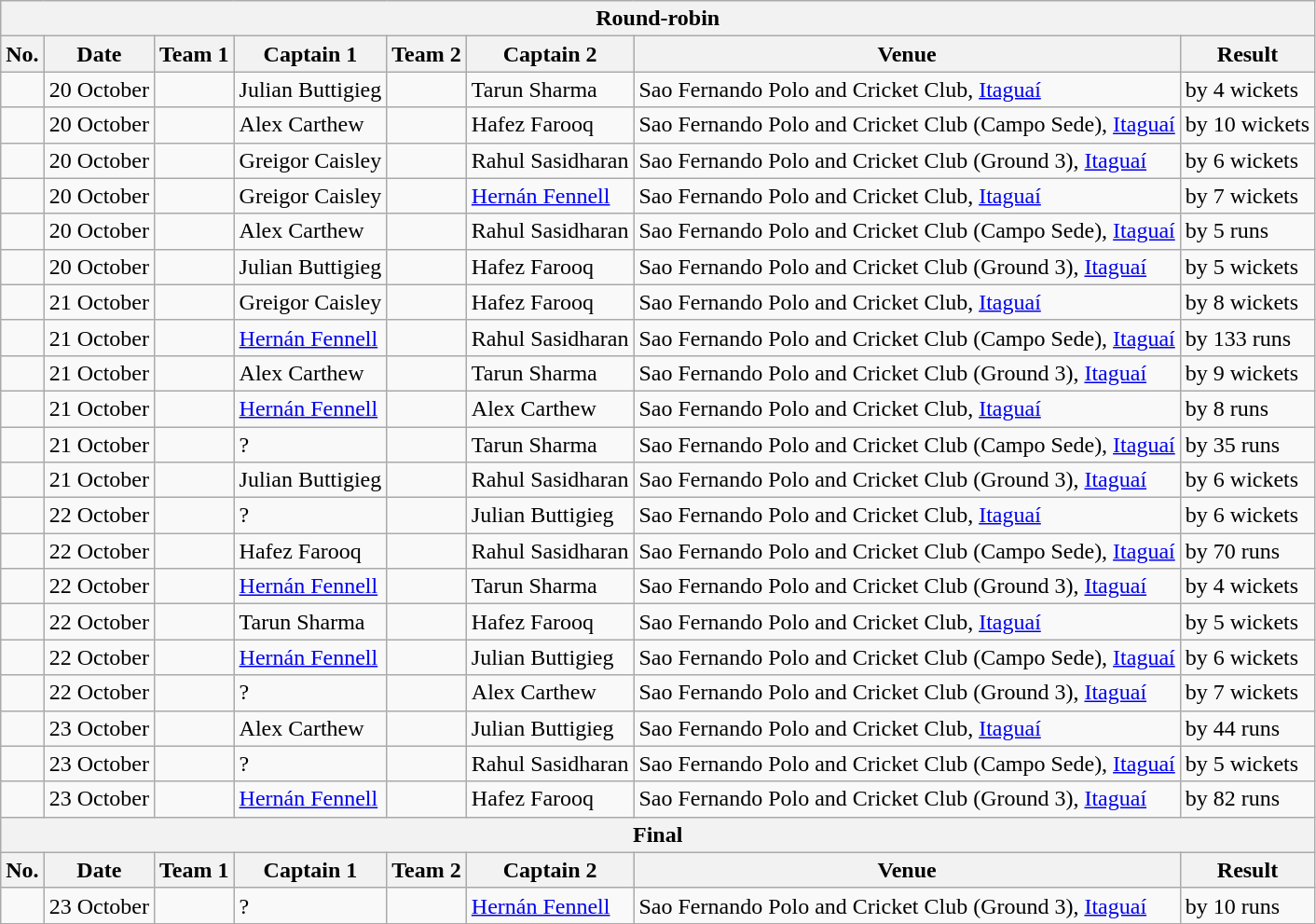<table class="wikitable">
<tr>
<th colspan="8">Round-robin</th>
</tr>
<tr>
<th>No.</th>
<th>Date</th>
<th>Team 1</th>
<th>Captain 1</th>
<th>Team 2</th>
<th>Captain 2</th>
<th>Venue</th>
<th>Result</th>
</tr>
<tr>
<td></td>
<td>20 October</td>
<td></td>
<td>Julian Buttigieg</td>
<td></td>
<td>Tarun Sharma</td>
<td>Sao Fernando Polo and Cricket Club, <a href='#'>Itaguaí</a></td>
<td> by 4 wickets</td>
</tr>
<tr>
<td></td>
<td>20 October</td>
<td></td>
<td>Alex Carthew</td>
<td></td>
<td>Hafez Farooq</td>
<td>Sao Fernando Polo and Cricket Club (Campo Sede), <a href='#'>Itaguaí</a></td>
<td> by 10 wickets</td>
</tr>
<tr>
<td></td>
<td>20 October</td>
<td></td>
<td>Greigor Caisley</td>
<td></td>
<td>Rahul Sasidharan</td>
<td>Sao Fernando Polo and Cricket Club (Ground 3), <a href='#'>Itaguaí</a></td>
<td> by 6 wickets</td>
</tr>
<tr>
<td></td>
<td>20 October</td>
<td></td>
<td>Greigor Caisley</td>
<td></td>
<td><a href='#'>Hernán Fennell</a></td>
<td>Sao Fernando Polo and Cricket Club, <a href='#'>Itaguaí</a></td>
<td> by 7 wickets</td>
</tr>
<tr>
<td></td>
<td>20 October</td>
<td></td>
<td>Alex Carthew</td>
<td></td>
<td>Rahul Sasidharan</td>
<td>Sao Fernando Polo and Cricket Club (Campo Sede), <a href='#'>Itaguaí</a></td>
<td> by 5 runs</td>
</tr>
<tr>
<td></td>
<td>20 October</td>
<td></td>
<td>Julian Buttigieg</td>
<td></td>
<td>Hafez Farooq</td>
<td>Sao Fernando Polo and Cricket Club (Ground 3), <a href='#'>Itaguaí</a></td>
<td> by 5 wickets</td>
</tr>
<tr>
<td></td>
<td>21 October</td>
<td></td>
<td>Greigor Caisley</td>
<td></td>
<td>Hafez Farooq</td>
<td>Sao Fernando Polo and Cricket Club, <a href='#'>Itaguaí</a></td>
<td> by 8 wickets</td>
</tr>
<tr>
<td></td>
<td>21 October</td>
<td></td>
<td><a href='#'>Hernán Fennell</a></td>
<td></td>
<td>Rahul Sasidharan</td>
<td>Sao Fernando Polo and Cricket Club (Campo Sede), <a href='#'>Itaguaí</a></td>
<td> by 133 runs</td>
</tr>
<tr>
<td></td>
<td>21 October</td>
<td></td>
<td>Alex Carthew</td>
<td></td>
<td>Tarun Sharma</td>
<td>Sao Fernando Polo and Cricket Club (Ground 3), <a href='#'>Itaguaí</a></td>
<td> by 9 wickets</td>
</tr>
<tr>
<td></td>
<td>21 October</td>
<td></td>
<td><a href='#'>Hernán Fennell</a></td>
<td></td>
<td>Alex Carthew</td>
<td>Sao Fernando Polo and Cricket Club, <a href='#'>Itaguaí</a></td>
<td> by 8 runs</td>
</tr>
<tr>
<td></td>
<td>21 October</td>
<td></td>
<td>?</td>
<td></td>
<td>Tarun Sharma</td>
<td>Sao Fernando Polo and Cricket Club (Campo Sede), <a href='#'>Itaguaí</a></td>
<td> by 35 runs</td>
</tr>
<tr>
<td></td>
<td>21 October</td>
<td></td>
<td>Julian Buttigieg</td>
<td></td>
<td>Rahul Sasidharan</td>
<td>Sao Fernando Polo and Cricket Club (Ground 3), <a href='#'>Itaguaí</a></td>
<td> by 6 wickets</td>
</tr>
<tr>
<td></td>
<td>22 October</td>
<td></td>
<td>?</td>
<td></td>
<td>Julian Buttigieg</td>
<td>Sao Fernando Polo and Cricket Club, <a href='#'>Itaguaí</a></td>
<td> by 6 wickets</td>
</tr>
<tr>
<td></td>
<td>22 October</td>
<td></td>
<td>Hafez Farooq</td>
<td></td>
<td>Rahul Sasidharan</td>
<td>Sao Fernando Polo and Cricket Club (Campo Sede), <a href='#'>Itaguaí</a></td>
<td> by 70 runs</td>
</tr>
<tr>
<td></td>
<td>22 October</td>
<td></td>
<td><a href='#'>Hernán Fennell</a></td>
<td></td>
<td>Tarun Sharma</td>
<td>Sao Fernando Polo and Cricket Club (Ground 3), <a href='#'>Itaguaí</a></td>
<td> by 4 wickets</td>
</tr>
<tr>
<td></td>
<td>22 October</td>
<td></td>
<td>Tarun Sharma</td>
<td></td>
<td>Hafez Farooq</td>
<td>Sao Fernando Polo and Cricket Club, <a href='#'>Itaguaí</a></td>
<td> by 5 wickets</td>
</tr>
<tr>
<td></td>
<td>22 October</td>
<td></td>
<td><a href='#'>Hernán Fennell</a></td>
<td></td>
<td>Julian Buttigieg</td>
<td>Sao Fernando Polo and Cricket Club (Campo Sede), <a href='#'>Itaguaí</a></td>
<td> by 6 wickets</td>
</tr>
<tr>
<td></td>
<td>22 October</td>
<td></td>
<td>?</td>
<td></td>
<td>Alex Carthew</td>
<td>Sao Fernando Polo and Cricket Club (Ground 3), <a href='#'>Itaguaí</a></td>
<td> by 7 wickets</td>
</tr>
<tr>
<td></td>
<td>23 October</td>
<td></td>
<td>Alex Carthew</td>
<td></td>
<td>Julian Buttigieg</td>
<td>Sao Fernando Polo and Cricket Club, <a href='#'>Itaguaí</a></td>
<td> by 44 runs</td>
</tr>
<tr>
<td></td>
<td>23 October</td>
<td></td>
<td>?</td>
<td></td>
<td>Rahul Sasidharan</td>
<td>Sao Fernando Polo and Cricket Club (Campo Sede), <a href='#'>Itaguaí</a></td>
<td> by 5 wickets</td>
</tr>
<tr>
<td></td>
<td>23 October</td>
<td></td>
<td><a href='#'>Hernán Fennell</a></td>
<td></td>
<td>Hafez Farooq</td>
<td>Sao Fernando Polo and Cricket Club (Ground 3), <a href='#'>Itaguaí</a></td>
<td> by 82 runs</td>
</tr>
<tr>
<th colspan="8">Final</th>
</tr>
<tr>
<th>No.</th>
<th>Date</th>
<th>Team 1</th>
<th>Captain 1</th>
<th>Team 2</th>
<th>Captain 2</th>
<th>Venue</th>
<th>Result</th>
</tr>
<tr>
<td></td>
<td>23 October</td>
<td></td>
<td>?</td>
<td></td>
<td><a href='#'>Hernán Fennell</a></td>
<td>Sao Fernando Polo and Cricket Club (Ground 3), <a href='#'>Itaguaí</a></td>
<td> by 10 runs</td>
</tr>
</table>
